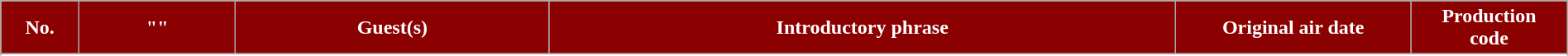<table class="wikitable plainrowheaders" style="width:100%; margin:auto;">
<tr>
<th style="background-color: #8B0000; color:#ffffff" width=5%><abbr>No.</abbr></th>
<th style="background-color: #8B0000; color:#ffffff" width=10%>"<a href='#'></a>"</th>
<th style="background-color: #8B0000; color:#ffffff" width=20%>Guest(s)</th>
<th style="background-color: #8B0000; color:#ffffff" width=40%>Introductory phrase</th>
<th style="background-color: #8B0000; color:#ffffff" width=15%>Original air date</th>
<th style="background-color: #8B0000; color:#ffffff" width=10%>Production <br> code</th>
</tr>
<tr>
</tr>
<tr>
</tr>
<tr>
</tr>
<tr>
</tr>
<tr>
</tr>
<tr>
</tr>
<tr>
</tr>
<tr>
</tr>
<tr>
</tr>
<tr>
</tr>
<tr>
</tr>
<tr>
</tr>
<tr>
</tr>
</table>
